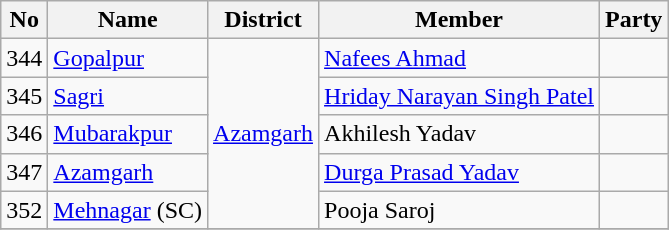<table class="wikitable sortable">
<tr>
<th>No</th>
<th>Name</th>
<th>District</th>
<th>Member</th>
<th colspan="2">Party</th>
</tr>
<tr>
<td>344</td>
<td><a href='#'>Gopalpur</a></td>
<td rowspan="5"><a href='#'>Azamgarh</a></td>
<td><a href='#'>Nafees Ahmad</a></td>
<td></td>
</tr>
<tr>
<td>345</td>
<td><a href='#'>Sagri</a></td>
<td><a href='#'>Hriday Narayan Singh Patel</a></td>
<td></td>
</tr>
<tr>
<td>346</td>
<td><a href='#'>Mubarakpur</a></td>
<td>Akhilesh Yadav</td>
<td></td>
</tr>
<tr>
<td>347</td>
<td><a href='#'>Azamgarh</a></td>
<td><a href='#'>Durga Prasad Yadav</a></td>
<td></td>
</tr>
<tr>
<td>352</td>
<td><a href='#'>Mehnagar</a> (SC)</td>
<td>Pooja Saroj</td>
<td></td>
</tr>
<tr>
</tr>
</table>
